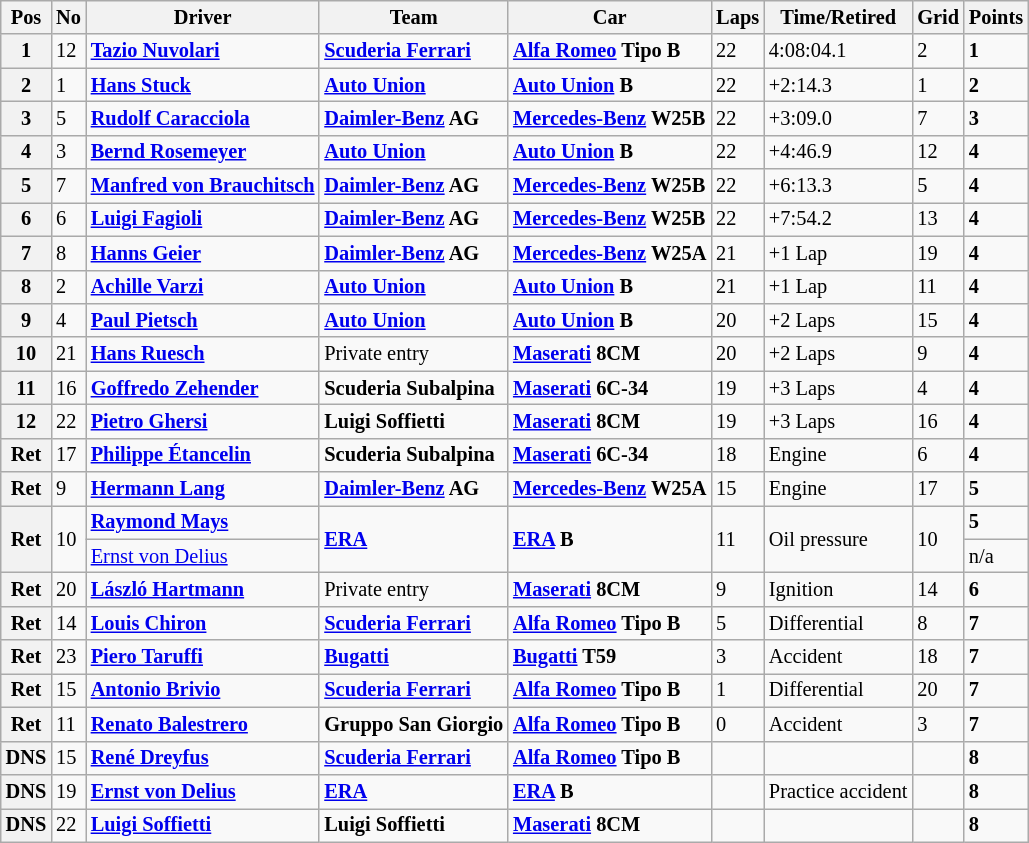<table class="wikitable" style="font-size: 85%;">
<tr>
<th>Pos</th>
<th>No</th>
<th>Driver</th>
<th>Team</th>
<th>Car</th>
<th>Laps</th>
<th>Time/Retired</th>
<th>Grid</th>
<th>Points</th>
</tr>
<tr>
<th>1</th>
<td>12</td>
<td nowrap> <strong><a href='#'>Tazio Nuvolari</a></strong></td>
<td nowrap><strong><a href='#'>Scuderia Ferrari</a></strong></td>
<td nowrap><strong><a href='#'>Alfa Romeo</a> Tipo B</strong></td>
<td>22</td>
<td>4:08:04.1</td>
<td>2</td>
<td><strong>1</strong></td>
</tr>
<tr>
<th>2</th>
<td>1</td>
<td> <strong><a href='#'>Hans Stuck</a></strong></td>
<td><strong><a href='#'>Auto Union</a></strong></td>
<td><strong><a href='#'>Auto Union</a> B</strong></td>
<td>22</td>
<td>+2:14.3</td>
<td>1</td>
<td><strong>2</strong></td>
</tr>
<tr>
<th>3</th>
<td>5</td>
<td> <strong><a href='#'>Rudolf Caracciola</a></strong></td>
<td><strong><a href='#'>Daimler-Benz</a> AG</strong></td>
<td><strong><a href='#'>Mercedes-Benz</a> W25B</strong></td>
<td>22</td>
<td>+3:09.0</td>
<td>7</td>
<td><strong>3</strong></td>
</tr>
<tr>
<th>4</th>
<td>3</td>
<td> <strong><a href='#'>Bernd Rosemeyer</a></strong></td>
<td><strong><a href='#'>Auto Union</a></strong></td>
<td><strong><a href='#'>Auto Union</a> B</strong></td>
<td>22</td>
<td>+4:46.9</td>
<td>12</td>
<td><strong>4</strong></td>
</tr>
<tr>
<th>5</th>
<td>7</td>
<td nowrap> <strong><a href='#'>Manfred von Brauchitsch</a></strong></td>
<td nowrap><strong><a href='#'>Daimler-Benz</a> AG</strong></td>
<td nowrap><strong><a href='#'>Mercedes-Benz</a> W25B</strong></td>
<td>22</td>
<td>+6:13.3</td>
<td>5</td>
<td><strong>4</strong></td>
</tr>
<tr>
<th>6</th>
<td>6</td>
<td> <strong><a href='#'>Luigi Fagioli</a></strong></td>
<td><strong><a href='#'>Daimler-Benz</a> AG</strong></td>
<td><strong><a href='#'>Mercedes-Benz</a> W25B</strong></td>
<td>22</td>
<td>+7:54.2</td>
<td>13</td>
<td><strong>4</strong></td>
</tr>
<tr>
<th>7</th>
<td>8</td>
<td> <strong><a href='#'>Hanns Geier</a></strong></td>
<td><strong><a href='#'>Daimler-Benz</a> AG</strong></td>
<td><strong><a href='#'>Mercedes-Benz</a> W25A</strong></td>
<td>21</td>
<td>+1 Lap</td>
<td>19</td>
<td><strong>4</strong></td>
</tr>
<tr>
<th>8</th>
<td>2</td>
<td> <strong><a href='#'>Achille Varzi</a></strong></td>
<td><strong><a href='#'>Auto Union</a></strong></td>
<td><strong><a href='#'>Auto Union</a> B</strong></td>
<td>21</td>
<td>+1 Lap</td>
<td>11</td>
<td><strong>4</strong></td>
</tr>
<tr>
<th>9</th>
<td>4</td>
<td> <strong><a href='#'>Paul Pietsch</a></strong></td>
<td><strong><a href='#'>Auto Union</a></strong></td>
<td><strong><a href='#'>Auto Union</a> B</strong></td>
<td>20</td>
<td>+2 Laps</td>
<td>15</td>
<td><strong>4</strong></td>
</tr>
<tr>
<th>10</th>
<td>21</td>
<td> <strong><a href='#'>Hans Ruesch</a></strong></td>
<td>Private entry</td>
<td><strong><a href='#'>Maserati</a> 8CM</strong></td>
<td>20</td>
<td>+2 Laps</td>
<td>9</td>
<td><strong>4</strong></td>
</tr>
<tr>
<th>11</th>
<td>16</td>
<td> <strong><a href='#'>Goffredo Zehender</a></strong></td>
<td nowrap><strong>Scuderia Subalpina</strong></td>
<td><strong><a href='#'>Maserati</a> 6C-34</strong></td>
<td>19</td>
<td>+3 Laps</td>
<td>4</td>
<td><strong>4</strong></td>
</tr>
<tr>
<th>12</th>
<td>22</td>
<td> <strong><a href='#'>Pietro Ghersi</a></strong></td>
<td><strong>Luigi Soffietti</strong></td>
<td><strong><a href='#'>Maserati</a> 8CM</strong></td>
<td>19</td>
<td>+3 Laps</td>
<td>16</td>
<td><strong>4</strong></td>
</tr>
<tr>
<th>Ret</th>
<td>17</td>
<td> <strong><a href='#'>Philippe Étancelin</a></strong></td>
<td><strong>Scuderia Subalpina</strong></td>
<td><strong><a href='#'>Maserati</a> 6C-34</strong></td>
<td>18</td>
<td>Engine</td>
<td>6</td>
<td><strong>4</strong></td>
</tr>
<tr>
<th>Ret</th>
<td>9</td>
<td> <strong><a href='#'>Hermann Lang</a></strong></td>
<td><strong><a href='#'>Daimler-Benz</a> AG</strong></td>
<td><strong><a href='#'>Mercedes-Benz</a> W25A</strong></td>
<td>15</td>
<td>Engine</td>
<td>17</td>
<td><strong>5</strong></td>
</tr>
<tr>
<th rowspan=2>Ret</th>
<td rowspan=2>10</td>
<td> <strong><a href='#'>Raymond Mays</a></strong></td>
<td rowspan=2><strong><a href='#'>ERA</a></strong></td>
<td rowspan=2><strong><a href='#'>ERA</a> B</strong></td>
<td rowspan=2>11</td>
<td rowspan=2>Oil pressure</td>
<td rowspan=2>10</td>
<td><strong>5</strong></td>
</tr>
<tr>
<td> <a href='#'>Ernst von Delius</a></td>
<td>n/a</td>
</tr>
<tr>
<th>Ret</th>
<td>20</td>
<td> <strong><a href='#'>László Hartmann</a></strong></td>
<td>Private entry</td>
<td><strong><a href='#'>Maserati</a> 8CM</strong></td>
<td>9</td>
<td>Ignition</td>
<td>14</td>
<td><strong>6</strong></td>
</tr>
<tr>
<th>Ret</th>
<td>14</td>
<td> <strong><a href='#'>Louis Chiron</a></strong></td>
<td><strong><a href='#'>Scuderia Ferrari</a></strong></td>
<td><strong><a href='#'>Alfa Romeo</a> Tipo B</strong></td>
<td>5</td>
<td>Differential</td>
<td>8</td>
<td><strong>7</strong></td>
</tr>
<tr>
<th>Ret</th>
<td>23</td>
<td> <strong><a href='#'>Piero Taruffi</a></strong></td>
<td><strong><a href='#'>Bugatti</a></strong></td>
<td><strong><a href='#'>Bugatti</a> T59</strong></td>
<td>3</td>
<td>Accident</td>
<td>18</td>
<td><strong>7</strong></td>
</tr>
<tr>
<th>Ret</th>
<td>15</td>
<td> <strong><a href='#'>Antonio Brivio</a></strong></td>
<td><strong><a href='#'>Scuderia Ferrari</a></strong></td>
<td><strong><a href='#'>Alfa Romeo</a> Tipo B</strong></td>
<td>1</td>
<td>Differential</td>
<td>20</td>
<td><strong>7</strong></td>
</tr>
<tr>
<th>Ret</th>
<td>11</td>
<td> <strong><a href='#'>Renato Balestrero</a></strong></td>
<td><strong>Gruppo San Giorgio</strong></td>
<td><strong><a href='#'>Alfa Romeo</a> Tipo B</strong></td>
<td>0</td>
<td>Accident</td>
<td>3</td>
<td><strong>7</strong></td>
</tr>
<tr>
<th>DNS</th>
<td>15</td>
<td> <strong><a href='#'>René Dreyfus</a></strong></td>
<td><strong><a href='#'>Scuderia Ferrari</a></strong></td>
<td><strong><a href='#'>Alfa Romeo</a> Tipo B</strong></td>
<td></td>
<td></td>
<td></td>
<td><strong>8</strong></td>
</tr>
<tr>
<th>DNS</th>
<td>19</td>
<td> <strong><a href='#'>Ernst von Delius</a></strong></td>
<td><strong><a href='#'>ERA</a></strong></td>
<td><strong><a href='#'>ERA</a> B</strong></td>
<td></td>
<td>Practice accident</td>
<td></td>
<td><strong>8</strong></td>
</tr>
<tr>
<th>DNS</th>
<td>22</td>
<td> <strong><a href='#'>Luigi Soffietti</a></strong></td>
<td><strong>Luigi Soffietti</strong></td>
<td><strong><a href='#'>Maserati</a> 8CM</strong></td>
<td></td>
<td></td>
<td></td>
<td><strong>8</strong></td>
</tr>
</table>
